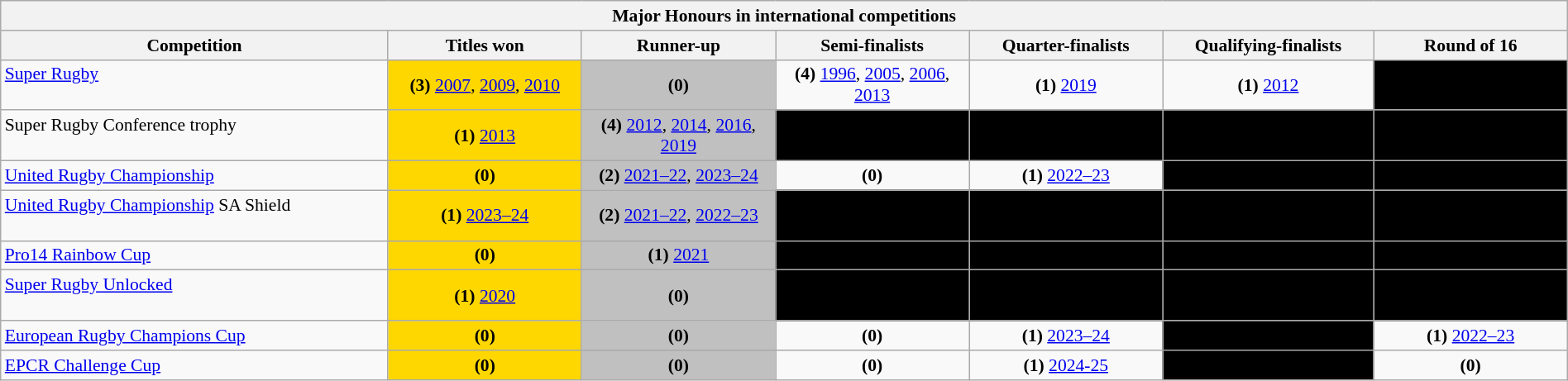<table class="wikitable collapsible sortable" style="text-align:center; font-size:90%; width:100%;">
<tr>
<th colspan=7>Major Honours in international competitions</th>
</tr>
<tr>
<th style="width:10%;">Competition</th>
<th style="width:5%;">Titles won</th>
<th style="width:5%;">Runner-up</th>
<th style="width:5%;">Semi-finalists</th>
<th style="width:5%;">Quarter-finalists</th>
<th style="width:5%;">Qualifying-finalists</th>
<th style="width:5%;">Round of 16<br></th>
</tr>
<tr>
<td style="text-align:left;"><a href='#'>Super Rugby</a> <br> <br></td>
<td style="background:gold"><strong>(3)</strong> <a href='#'>2007</a>, <a href='#'>2009</a>, <a href='#'>2010</a></td>
<td style="background:silver"><strong>(0)</strong></td>
<td><strong>(4)</strong> <a href='#'>1996</a>, <a href='#'>2005</a>, <a href='#'>2006</a>, <a href='#'>2013</a></td>
<td><strong>(1)</strong> <a href='#'>2019</a></td>
<td><strong>(1)</strong> <a href='#'>2012</a></td>
<td style="background:#000000"></td>
</tr>
<tr>
<td style="text-align:left;">Super Rugby Conference trophy <br> <br></td>
<td style="background:gold"><strong>(1)</strong> <a href='#'>2013</a></td>
<td style="background:silver"><strong>(4)</strong> <a href='#'>2012</a>, <a href='#'>2014</a>, <a href='#'>2016</a>, <a href='#'>2019</a></td>
<td style="background:#000000"></td>
<td style="background:#000000"></td>
<td style="background:#000000"></td>
<td style="background:#000000"></td>
</tr>
<tr>
<td style="text-align:left;"><a href='#'>United Rugby Championship</a></td>
<td style="background:gold"><strong>(0)</strong></td>
<td style="background:silver"><strong>(2)</strong> <a href='#'>2021–22</a>, <a href='#'>2023–24</a></td>
<td><strong>(0)</strong></td>
<td><strong>(1)</strong> <a href='#'>2022–23</a></td>
<td style="background:#000000"></td>
<td style="background:#000000"></td>
</tr>
<tr>
<td style="text-align:left;"><a href='#'>United Rugby Championship</a> SA Shield <br> <br></td>
<td style="background:gold"><strong>(1)</strong> <a href='#'>2023–24</a></td>
<td style="background:silver"><strong>(2)</strong> <a href='#'>2021–22</a>, <a href='#'>2022–23</a></td>
<td style="background:#000000"></td>
<td style="background:#000000"></td>
<td style="background:#000000"></td>
<td style="background:#000000"></td>
</tr>
<tr>
<td style="text-align:left;"><a href='#'>Pro14 Rainbow Cup</a></td>
<td style="background:gold"><strong>(0)</strong></td>
<td style="background:silver"><strong>(1)</strong> <a href='#'>2021</a></td>
<td style="background:#000000"></td>
<td style="background:#000000"></td>
<td style="background:#000000"></td>
<td style="background:#000000"></td>
</tr>
<tr>
<td style="text-align:left;"><a href='#'>Super Rugby Unlocked</a> <br> <br></td>
<td style="background:gold"><strong>(1)</strong> <a href='#'>2020</a></td>
<td style="background:silver"><strong>(0)</strong></td>
<td style="background:#000000"></td>
<td style="background:#000000"></td>
<td style="background:#000000"></td>
<td style="background:#000000"></td>
</tr>
<tr>
<td style="text-align:left;"><a href='#'>European Rugby Champions Cup</a></td>
<td style="background:gold"><strong>(0)</strong></td>
<td style="background:silver"><strong>(0)</strong></td>
<td><strong>(0)</strong></td>
<td><strong>(1)</strong> <a href='#'>2023–24</a></td>
<td style="background:#000000"></td>
<td><strong>(1)</strong> <a href='#'>2022–23</a></td>
</tr>
<tr>
<td style="text-align:left;"><a href='#'>EPCR Challenge Cup</a></td>
<td style="background:gold"><strong>(0)</strong></td>
<td style="background:silver"><strong>(0)</strong></td>
<td><strong>(0)</strong></td>
<td><strong>(1)</strong> <a href='#'>2024-25</a></td>
<td style="background:#000000"></td>
<td><strong>(0)</strong></td>
</tr>
</table>
